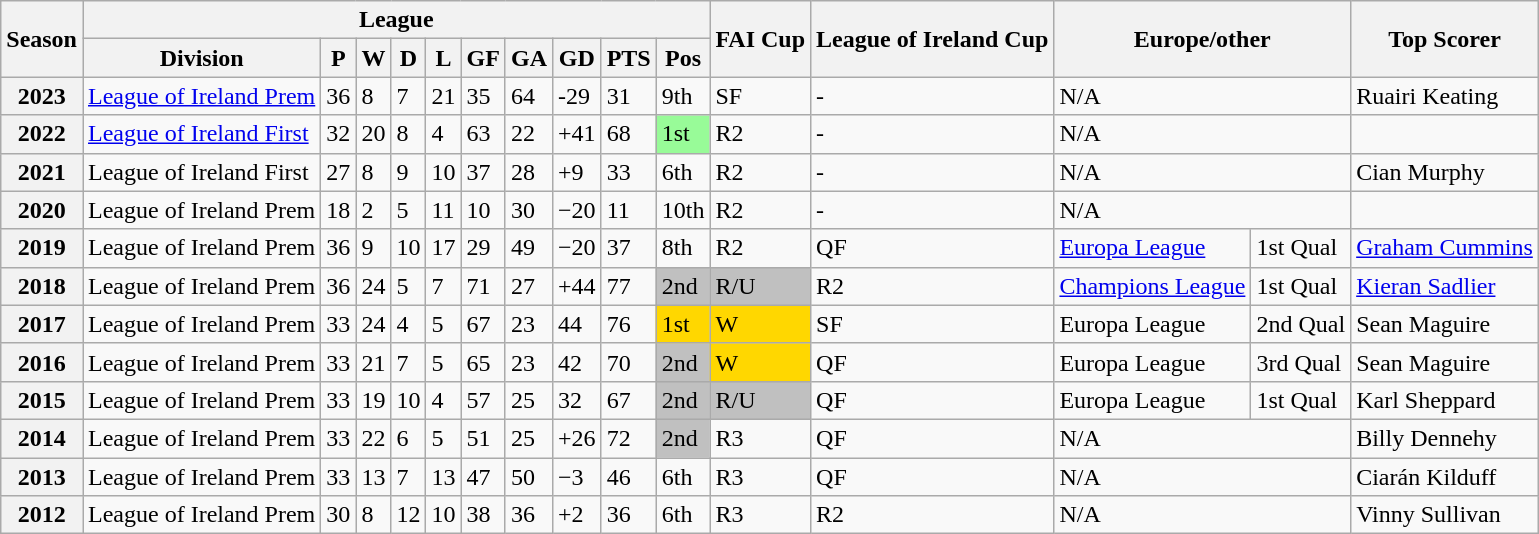<table class="wikitable">
<tr>
<th rowspan=2>Season</th>
<th colspan=10>League</th>
<th rowspan=2>FAI Cup</th>
<th rowspan=2>League of Ireland Cup</th>
<th rowspan=2 colspan=2>Europe/other</th>
<th rowspan=2>Top Scorer</th>
</tr>
<tr>
<th>Division</th>
<th>P</th>
<th>W</th>
<th>D</th>
<th>L</th>
<th>GF</th>
<th>GA</th>
<th>GD</th>
<th>PTS</th>
<th>Pos</th>
</tr>
<tr>
<th>2023</th>
<td><a href='#'>League of Ireland Prem</a></td>
<td>36</td>
<td>8</td>
<td>7</td>
<td>21</td>
<td>35</td>
<td>64</td>
<td>-29</td>
<td>31</td>
<td>9th</td>
<td>SF</td>
<td>-</td>
<td colspan=2>N/A</td>
<td>Ruairi Keating</td>
</tr>
<tr>
<th>2022</th>
<td><a href='#'>League of Ireland First</a></td>
<td>32</td>
<td>20</td>
<td>8</td>
<td>4</td>
<td>63</td>
<td>22</td>
<td>+41</td>
<td>68</td>
<td bgcolor=PaleGreen>1st</td>
<td>R2</td>
<td>-</td>
<td colspan=2>N/A</td>
<td></td>
</tr>
<tr>
<th>2021</th>
<td>League of Ireland First</td>
<td>27</td>
<td>8</td>
<td>9</td>
<td>10</td>
<td>37</td>
<td>28</td>
<td>+9</td>
<td>33</td>
<td>6th</td>
<td>R2</td>
<td>-</td>
<td colspan=2>N/A</td>
<td>Cian Murphy</td>
</tr>
<tr>
<th>2020</th>
<td>League of Ireland Prem</td>
<td>18</td>
<td>2</td>
<td>5</td>
<td>11</td>
<td>10</td>
<td>30</td>
<td>−20</td>
<td>11</td>
<td>10th</td>
<td>R2</td>
<td>-</td>
<td colspan=2>N/A</td>
<td></td>
</tr>
<tr>
<th>2019</th>
<td>League of Ireland Prem</td>
<td>36</td>
<td>9</td>
<td>10</td>
<td>17</td>
<td>29</td>
<td>49</td>
<td>−20</td>
<td>37</td>
<td>8th</td>
<td>R2</td>
<td>QF</td>
<td><a href='#'>Europa League</a></td>
<td>1st Qual</td>
<td><a href='#'>Graham Cummins</a></td>
</tr>
<tr>
<th>2018</th>
<td>League of Ireland Prem</td>
<td>36</td>
<td>24</td>
<td>5</td>
<td>7</td>
<td>71</td>
<td>27</td>
<td>+44</td>
<td>77</td>
<td bgcolor=silver>2nd</td>
<td bgcolor=silver>R/U</td>
<td>R2</td>
<td><a href='#'>Champions League</a></td>
<td>1st Qual</td>
<td><a href='#'>Kieran Sadlier</a></td>
</tr>
<tr>
<th>2017</th>
<td>League of Ireland Prem</td>
<td>33</td>
<td>24</td>
<td>4</td>
<td>5</td>
<td>67</td>
<td>23</td>
<td>44</td>
<td>76</td>
<td bgcolor=gold>1st</td>
<td bgcolor=gold>W </td>
<td>SF </td>
<td>Europa League</td>
<td>2nd Qual </td>
<td>Sean Maguire</td>
</tr>
<tr>
<th>2016</th>
<td>League of Ireland Prem</td>
<td>33</td>
<td>21</td>
<td>7</td>
<td>5</td>
<td>65</td>
<td>23</td>
<td>42</td>
<td>70</td>
<td bgcolor=silver>2nd</td>
<td bgcolor=gold>W </td>
<td>QF </td>
<td>Europa League</td>
<td>3rd Qual </td>
<td>Sean Maguire</td>
</tr>
<tr>
<th>2015</th>
<td>League of Ireland Prem</td>
<td>33</td>
<td>19</td>
<td>10</td>
<td>4</td>
<td>57</td>
<td>25</td>
<td>32</td>
<td>67</td>
<td bgcolor=silver>2nd</td>
<td bgcolor=silver>R/U </td>
<td>QF </td>
<td>Europa League</td>
<td>1st Qual </td>
<td>Karl Sheppard</td>
</tr>
<tr>
<th>2014</th>
<td>League of Ireland Prem</td>
<td>33</td>
<td>22</td>
<td>6</td>
<td>5</td>
<td>51</td>
<td>25</td>
<td>+26</td>
<td>72</td>
<td bgcolor=silver>2nd</td>
<td>R3</td>
<td>QF</td>
<td colspan = 2>N/A</td>
<td>Billy Dennehy</td>
</tr>
<tr>
<th>2013</th>
<td>League of Ireland Prem</td>
<td>33</td>
<td>13</td>
<td>7</td>
<td>13</td>
<td>47</td>
<td>50</td>
<td>−3</td>
<td>46</td>
<td>6th</td>
<td>R3</td>
<td>QF</td>
<td colspan = 2>N/A</td>
<td>Ciarán Kilduff</td>
</tr>
<tr>
<th>2012</th>
<td>League of Ireland Prem</td>
<td>30</td>
<td>8</td>
<td>12</td>
<td>10</td>
<td>38</td>
<td>36</td>
<td>+2</td>
<td>36</td>
<td>6th</td>
<td>R3</td>
<td>R2</td>
<td colspan = 2>N/A</td>
<td>Vinny Sullivan<br></td>
</tr>
</table>
